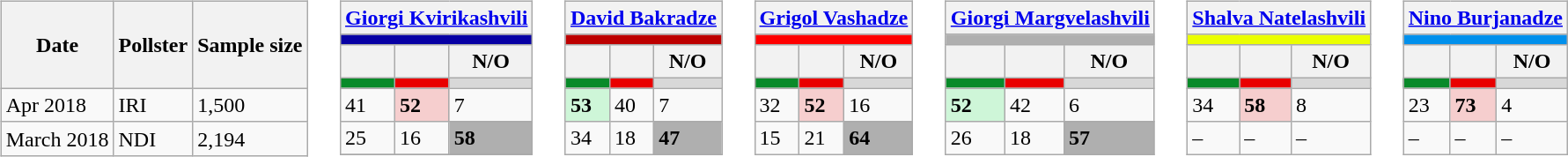<table>
<tr>
<td style="vertical-align:top"><br><table class="wikitable">
<tr style="height: 66px;">
<th>Date</th>
<th>Pollster</th>
<th>Sample size</th>
</tr>
<tr>
<td>Apr 2018</td>
<td>IRI</td>
<td>1,500</td>
</tr>
<tr>
<td>March 2018</td>
<td>NDI</td>
<td>2,194</td>
</tr>
</table>
</td>
<td colwidth=1em></td>
<td style="vertical-align:top"><br><table class="wikitable">
<tr>
<th colspan="3"><strong><a href='#'>Giorgi Kvirikashvili</a></strong></th>
</tr>
<tr>
<th style="background: #0700a4" width:70px;" colspan="3"></th>
</tr>
<tr>
<th></th>
<th></th>
<th>N/O</th>
</tr>
<tr>
<th style="background: #088A29" width:70px;"></th>
<th style="background: #E90000" width:70px;></th>
<th style="background: #d8d8d8" width:70px;></th>
</tr>
<tr>
<td>41</td>
<td style="background: #F6CECE"><strong>52</strong></td>
<td>7</td>
</tr>
<tr>
<td>25</td>
<td>16</td>
<td style="background: #AFAFAF"><strong>58</strong></td>
</tr>
<tr>
</tr>
</table>
</td>
<td colwidth=1em></td>
<td style="vertical-align:top"><br><table class="wikitable">
<tr>
<th colspan="3"><strong><a href='#'>David Bakradze</a></strong></th>
</tr>
<tr>
<th style="background: #bd0000" width:70px;" colspan="3"></th>
</tr>
<tr>
<th></th>
<th></th>
<th>N/O</th>
</tr>
<tr>
<th style="background: #088A29" width:70px;"></th>
<th style="background: #E90000" width:70px;></th>
<th style="background: #d8d8d8" width:70px;></th>
</tr>
<tr>
<td style="background: #CEF6D8"><strong>53</strong></td>
<td>40</td>
<td>7</td>
</tr>
<tr>
<td>34</td>
<td>18</td>
<td style="background: #AFAFAF"><strong>47</strong></td>
</tr>
</table>
</td>
<td colwidth=1em></td>
<td style="vertical-align:top"><br><table class="wikitable">
<tr>
<th colspan="3"><strong><a href='#'>Grigol Vashadze</a></strong></th>
</tr>
<tr>
<th style="background: #ff0000" width:70px;" colspan="3"></th>
</tr>
<tr>
<th></th>
<th></th>
<th>N/O</th>
</tr>
<tr>
<th style="background: #088A29" width:70px;"></th>
<th style="background: #E90000" width:70px;></th>
<th style="background: #d8d8d8" width:70px;></th>
</tr>
<tr>
<td>32</td>
<td style="background: #F6CECE"><strong>52</strong></td>
<td>16</td>
</tr>
<tr>
<td>15</td>
<td>21</td>
<td style="background: #AFAFAF"><strong>64</strong></td>
</tr>
</table>
</td>
<td colwidth=1em></td>
<td style="vertical-align:top"><br><table class="wikitable">
<tr>
<th colspan="3"><strong><a href='#'>Giorgi Margvelashvili</a></strong></th>
</tr>
<tr>
<th style="background: #afafaf" width:70px;" colspan="3"></th>
</tr>
<tr>
<th></th>
<th></th>
<th>N/O</th>
</tr>
<tr>
<th style="background: #088A29" width:70px;"></th>
<th style="background: #E90000" width:70px;></th>
<th style="background: #d8d8d8" width:70px;></th>
</tr>
<tr>
<td style="background: #CEF6D8"><strong>52</strong></td>
<td>42</td>
<td>6</td>
</tr>
<tr>
<td>26</td>
<td>18</td>
<td style="background: #AFAFAF"><strong>57</strong></td>
</tr>
</table>
</td>
<td colwidth=1em></td>
<td style="vertical-align:top"><br><table class="wikitable">
<tr>
<th colspan="3"><strong><a href='#'>Shalva Natelashvili</a></strong></th>
</tr>
<tr>
<th style="background: #ebff00" width:70px;" colspan="3"></th>
</tr>
<tr>
<th></th>
<th></th>
<th>N/O</th>
</tr>
<tr>
<th style="background: #088A29" width:70px;"></th>
<th style="background: #E90000" width:70px;></th>
<th style="background: #d8d8d8" width:70px;></th>
</tr>
<tr>
<td>34</td>
<td style="background: #F6CECE"><strong>58</strong></td>
<td>8</td>
</tr>
<tr>
<td>–</td>
<td>–</td>
<td>–</td>
</tr>
</table>
</td>
<td colwidth=1em></td>
<td style="vertical-align:top"><br><table class="wikitable">
<tr>
<th colspan="3"><strong><a href='#'>Nino Burjanadze</a></strong></th>
</tr>
<tr>
<th style="background: #0090ec" width:70px;" colspan="3"></th>
</tr>
<tr>
<th></th>
<th></th>
<th>N/O</th>
</tr>
<tr>
<th style="background: #088A29" width:70px;"></th>
<th style="background: #E90000" width:70px;></th>
<th style="background: #d8d8d8" width:70px;></th>
</tr>
<tr>
<td>23</td>
<td style="background: #F6CECE"><strong>73</strong></td>
<td>4</td>
</tr>
<tr>
<td>–</td>
<td>–</td>
<td>–</td>
</tr>
</table>
</td>
</tr>
</table>
